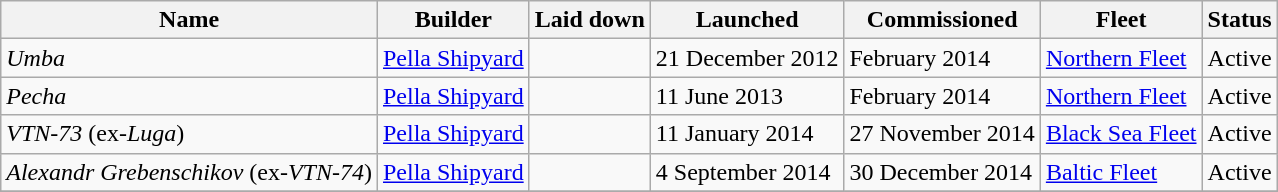<table class="wikitable">
<tr>
<th>Name</th>
<th>Builder</th>
<th>Laid down</th>
<th>Launched</th>
<th>Commissioned</th>
<th>Fleet</th>
<th>Status</th>
</tr>
<tr>
<td><em>Umba</em></td>
<td><a href='#'>Pella Shipyard</a></td>
<td></td>
<td>21 December 2012</td>
<td>February 2014</td>
<td><a href='#'>Northern Fleet</a></td>
<td>Active</td>
</tr>
<tr>
<td><em>Pecha</em></td>
<td><a href='#'>Pella Shipyard</a></td>
<td></td>
<td>11 June 2013</td>
<td>February 2014</td>
<td><a href='#'>Northern Fleet</a></td>
<td>Active</td>
</tr>
<tr>
<td><em>VTN-73</em> (ex-<em>Luga</em>)</td>
<td><a href='#'>Pella Shipyard</a></td>
<td></td>
<td>11 January 2014</td>
<td>27 November 2014</td>
<td><a href='#'>Black Sea Fleet</a></td>
<td>Active</td>
</tr>
<tr>
<td><em>Alexandr Grebenschikov</em> (ex-<em>VTN-74</em>)</td>
<td><a href='#'>Pella Shipyard</a></td>
<td></td>
<td>4 September 2014</td>
<td>30 December 2014</td>
<td><a href='#'>Baltic Fleet</a></td>
<td>Active</td>
</tr>
<tr>
</tr>
</table>
